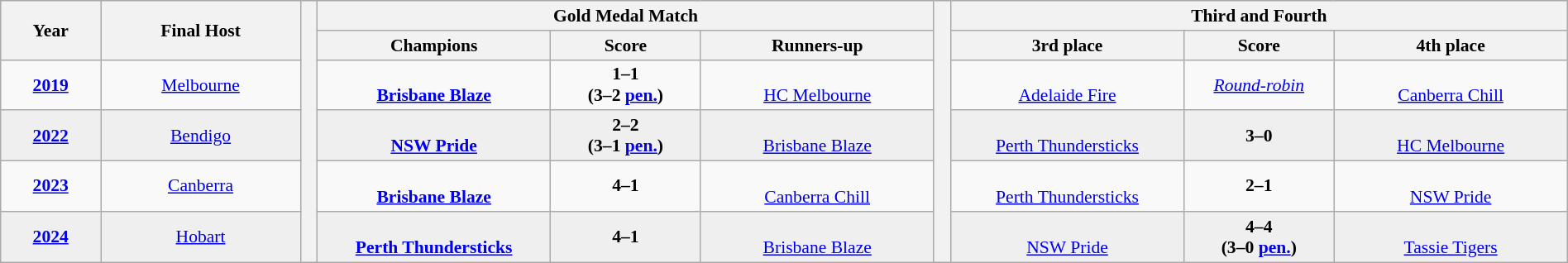<table class="wikitable" style="font-size:90%; width: 100%; text-align: center;">
<tr bgcolor=#c1d8ff>
<th rowspan=2 width=6%>Year</th>
<th rowspan=2 width=12%>Final Host</th>
<th width=1% rowspan=20 bgcolor=ffffff></th>
<th colspan=3>Gold Medal Match</th>
<th width=1% rowspan=20 bgcolor=ffffff></th>
<th colspan=3>Third and Fourth</th>
</tr>
<tr bgcolor=#efefef>
<th width=14%>Champions</th>
<th width=9%>Score</th>
<th width=14%>Runners-up</th>
<th width=14%>3rd place</th>
<th width=9%>Score</th>
<th width=14%>4th place</th>
</tr>
<tr>
<td><strong><a href='#'>2019</a></strong></td>
<td><a href='#'>Melbourne</a></td>
<td><strong><br><a href='#'>Brisbane Blaze</a></strong></td>
<td><strong>1–1</strong><br><strong>(3–2 <a href='#'>pen.</a>)</strong></td>
<td><br><a href='#'>HC Melbourne</a></td>
<td><br><a href='#'>Adelaide Fire</a></td>
<td><em><a href='#'>Round-robin</a></em></td>
<td><br><a href='#'>Canberra Chill</a></td>
</tr>
<tr bgcolor=#efefef>
<td><strong><a href='#'>2022</a></strong></td>
<td><a href='#'>Bendigo</a></td>
<td><strong><br><a href='#'>NSW Pride</a></strong></td>
<td><strong>2–2</strong><br><strong>(3–1 <a href='#'>pen.</a>)</strong></td>
<td><br><a href='#'>Brisbane Blaze</a></td>
<td><br><a href='#'>Perth Thundersticks</a></td>
<td><strong>3–0</strong></td>
<td><br><a href='#'>HC Melbourne</a></td>
</tr>
<tr>
<td><strong><a href='#'>2023</a></strong></td>
<td><a href='#'>Canberra</a></td>
<td><strong><br><a href='#'>Brisbane Blaze</a></strong></td>
<td><strong>4–1</strong></td>
<td><br><a href='#'>Canberra Chill</a></td>
<td><br><a href='#'>Perth Thundersticks</a></td>
<td><strong>2–1</strong></td>
<td><br><a href='#'>NSW Pride</a></td>
</tr>
<tr bgcolor=#efefef>
<td><strong><a href='#'>2024</a></strong></td>
<td><a href='#'>Hobart</a></td>
<td><strong><br><a href='#'>Perth Thundersticks</a></strong></td>
<td><strong>4–1</strong></td>
<td><br><a href='#'>Brisbane Blaze</a></td>
<td><br><a href='#'>NSW Pride</a></td>
<td><strong>4–4</strong><br><strong>(3–0 <a href='#'>pen.</a>)</strong></td>
<td><br><a href='#'>Tassie Tigers</a></td>
</tr>
</table>
